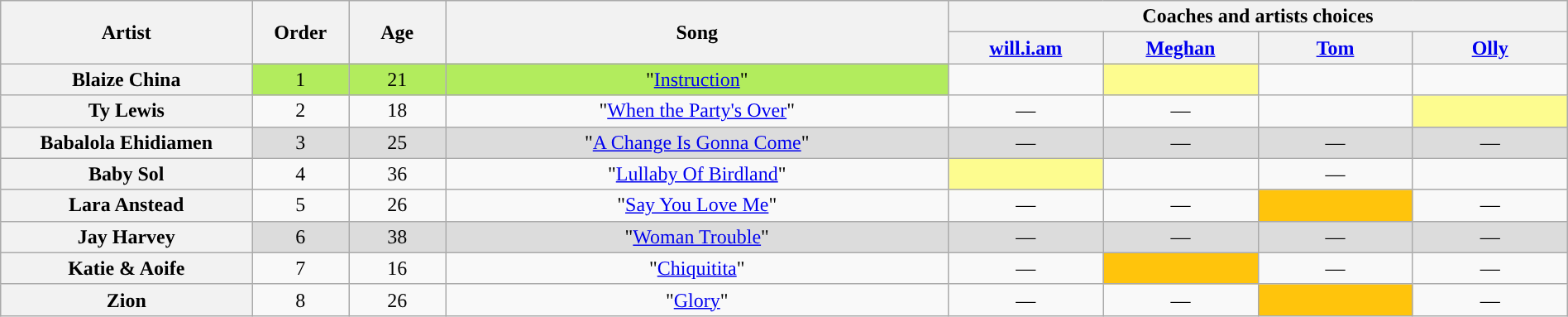<table class="wikitable" style="text-align:center; width:100%;">
<tr>
<th rowspan="2" scope="col" style="width:13%;">Artist</th>
<th rowspan="2" scope="col" style="width:05%;">Order</th>
<th rowspan="2" scope="col" style="width:05%;">Age</th>
<th rowspan="2" scope="col" style="width:26%;">Song</th>
<th colspan="4" style="width:40%;">Coaches and artists choices</th>
</tr>
<tr>
<th style="width:8%;"><a href='#'>will.i.am</a></th>
<th style="width:8%;"><a href='#'>Meghan</a></th>
<th style="width:8%;"><a href='#'>Tom</a></th>
<th style="width:8%;"><a href='#'>Olly</a></th>
</tr>
<tr>
<th scope="row">Blaize China</th>
<td style="background-color:#B2EC5D;">1</td>
<td style="background-color:#B2EC5D;">21</td>
<td style="background-color:#B2EC5D;">"<a href='#'>Instruction</a>"</td>
<td><strong></strong></td>
<td style="background:#fdfc8f;"><strong></strong></td>
<td><strong></strong></td>
<td><strong></strong></td>
</tr>
<tr>
<th scope="row">Ty Lewis</th>
<td>2</td>
<td>18</td>
<td>"<a href='#'>When the Party's Over</a>"</td>
<td>—</td>
<td>—</td>
<td><strong></strong></td>
<td style="background:#fdfc8f;"><strong></strong></td>
</tr>
<tr style="background:#DCDCDC;">
<th scope="row">Babalola Ehidiamen</th>
<td>3</td>
<td>25</td>
<td>"<a href='#'>A Change Is Gonna Come</a>"</td>
<td>—</td>
<td>—</td>
<td>—</td>
<td>—</td>
</tr>
<tr>
<th scope="row">Baby Sol</th>
<td>4</td>
<td>36</td>
<td>"<a href='#'>Lullaby Of Birdland</a>"</td>
<td style="background:#fdfc8f;"><strong></strong></td>
<td><strong></strong></td>
<td>—</td>
<td><strong></strong></td>
</tr>
<tr>
<th scope="row">Lara Anstead</th>
<td>5</td>
<td>26</td>
<td>"<a href='#'>Say You Love Me</a>"</td>
<td>—</td>
<td>—</td>
<td style="background:#FFC40C;text-align:center;"><strong></strong></td>
<td>—</td>
</tr>
<tr style="background:#DCDCDC;">
<th scope="row">Jay Harvey</th>
<td>6</td>
<td>38</td>
<td>"<a href='#'>Woman Trouble</a>"</td>
<td>—</td>
<td>—</td>
<td>—</td>
<td>—</td>
</tr>
<tr>
<th scope="row">Katie & Aoife</th>
<td>7</td>
<td>16</td>
<td>"<a href='#'>Chiquitita</a>"</td>
<td>—</td>
<td style="background:#FFC40C;text-align:center;"><strong></strong></td>
<td>—</td>
<td>—</td>
</tr>
<tr>
<th scope="row">Zion</th>
<td>8</td>
<td>26</td>
<td>"<a href='#'>Glory</a>"</td>
<td>—</td>
<td>—</td>
<td style="background:#FFC40C;text-align:center;"><strong></strong></td>
<td>—</td>
</tr>
</table>
